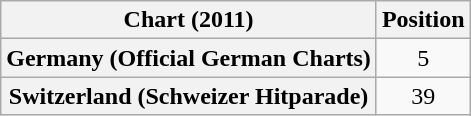<table class="wikitable sortable plainrowheaders" style="text-align:center">
<tr>
<th scope="col">Chart (2011)</th>
<th scope="col">Position</th>
</tr>
<tr>
<th scope="row">Germany (Official German Charts)</th>
<td style="text-align:center;">5</td>
</tr>
<tr>
<th scope="row">Switzerland (Schweizer Hitparade)</th>
<td align="center">39</td>
</tr>
</table>
